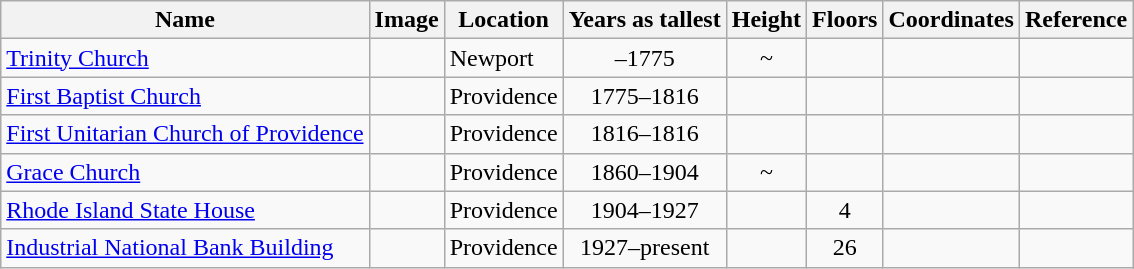<table class="wikitable sortable">
<tr>
<th>Name</th>
<th class="unsortable">Image</th>
<th>Location</th>
<th>Years as tallest</th>
<th>Height<br></th>
<th>Floors</th>
<th>Coordinates</th>
<th class="unsortable">Reference</th>
</tr>
<tr>
<td><a href='#'>Trinity Church</a></td>
<td></td>
<td>Newport</td>
<td align="center">–1775</td>
<td align="center">~</td>
<td></td>
<td align="center"></td>
<td></td>
</tr>
<tr>
<td><a href='#'>First Baptist Church</a></td>
<td></td>
<td align="center">Providence</td>
<td align="center">1775–1816</td>
<td align="center"></td>
<td align="center"></td>
<td align="center"></td>
<td align="center"></td>
</tr>
<tr>
<td><a href='#'>First Unitarian Church of Providence</a></td>
<td></td>
<td align="center">Providence</td>
<td align="center">1816–1816</td>
<td align="center"></td>
<td></td>
<td></td>
<td></td>
</tr>
<tr>
<td><a href='#'>Grace Church</a></td>
<td></td>
<td align="center">Providence</td>
<td align="center">1860–1904</td>
<td align="center">~</td>
<td></td>
<td align="center"></td>
<td></td>
</tr>
<tr>
<td><a href='#'>Rhode Island State House</a></td>
<td></td>
<td align="center">Providence</td>
<td align="center">1904–1927</td>
<td align="center"></td>
<td align="center">4</td>
<td align="center"></td>
<td align="center"></td>
</tr>
<tr>
<td><a href='#'>Industrial National Bank Building</a></td>
<td></td>
<td align="center">Providence</td>
<td align="center">1927–present</td>
<td align="center"></td>
<td align="center">26</td>
<td align="center"></td>
<td align="center"></td>
</tr>
</table>
